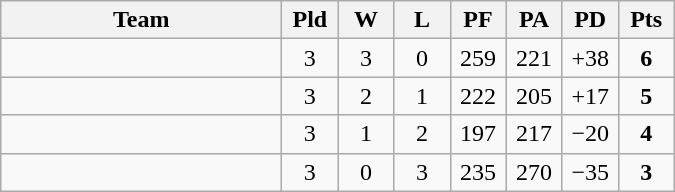<table class=wikitable style="text-align:center">
<tr>
<th width=180>Team</th>
<th width=30>Pld</th>
<th width=30>W</th>
<th width=30>L</th>
<th width=30>PF</th>
<th width=30>PA</th>
<th width=30>PD</th>
<th width=30>Pts</th>
</tr>
<tr align=center>
<td align=left></td>
<td>3</td>
<td>3</td>
<td>0</td>
<td>259</td>
<td>221</td>
<td>+38</td>
<td><strong>6</strong></td>
</tr>
<tr align=center>
<td align=left></td>
<td>3</td>
<td>2</td>
<td>1</td>
<td>222</td>
<td>205</td>
<td>+17</td>
<td><strong>5</strong></td>
</tr>
<tr align=center>
<td align=left></td>
<td>3</td>
<td>1</td>
<td>2</td>
<td>197</td>
<td>217</td>
<td>−20</td>
<td><strong>4</strong></td>
</tr>
<tr align=center>
<td align=left></td>
<td>3</td>
<td>0</td>
<td>3</td>
<td>235</td>
<td>270</td>
<td>−35</td>
<td><strong>3</strong></td>
</tr>
</table>
